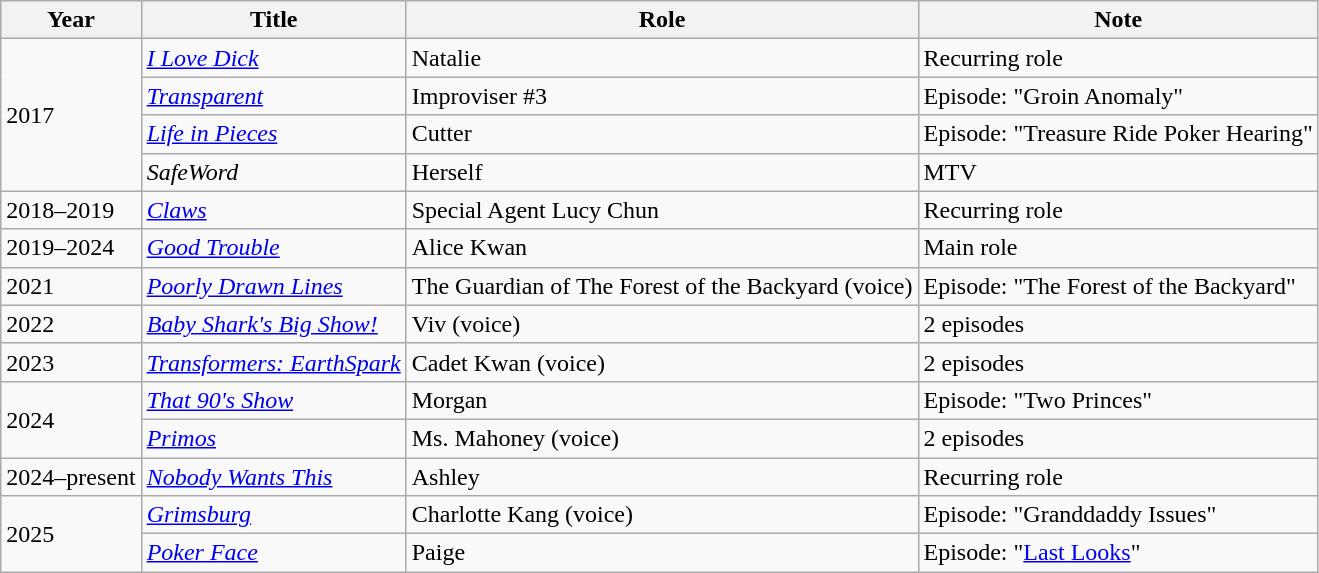<table class="wikitable">
<tr>
<th>Year</th>
<th>Title</th>
<th>Role</th>
<th>Note</th>
</tr>
<tr>
<td rowspan=4>2017</td>
<td><em><a href='#'>I Love Dick</a></em></td>
<td>Natalie</td>
<td>Recurring role</td>
</tr>
<tr>
<td><em><a href='#'>Transparent</a></em></td>
<td>Improviser #3</td>
<td>Episode: "Groin Anomaly"</td>
</tr>
<tr>
<td><em><a href='#'>Life in Pieces</a></em></td>
<td>Cutter</td>
<td>Episode: "Treasure Ride Poker Hearing"</td>
</tr>
<tr>
<td><em>SafeWord</em></td>
<td>Herself</td>
<td>MTV</td>
</tr>
<tr>
<td>2018–2019</td>
<td><em><a href='#'>Claws</a></em></td>
<td>Special Agent Lucy Chun</td>
<td>Recurring role</td>
</tr>
<tr>
<td>2019–2024</td>
<td><em><a href='#'>Good Trouble</a></em></td>
<td>Alice Kwan</td>
<td>Main role</td>
</tr>
<tr>
<td>2021</td>
<td><em><a href='#'>Poorly Drawn Lines</a></em></td>
<td>The Guardian of The Forest of the Backyard (voice)</td>
<td>Episode: "The Forest of the Backyard"</td>
</tr>
<tr>
<td>2022</td>
<td><em><a href='#'>Baby Shark's Big Show!</a></em></td>
<td>Viv (voice)</td>
<td>2 episodes</td>
</tr>
<tr>
<td>2023</td>
<td><em><a href='#'>Transformers: EarthSpark</a></em></td>
<td>Cadet Kwan (voice)</td>
<td>2 episodes</td>
</tr>
<tr>
<td rowspan=2>2024</td>
<td><em><a href='#'>That 90's Show</a></em></td>
<td>Morgan</td>
<td>Episode: "Two Princes"</td>
</tr>
<tr>
<td><em><a href='#'>Primos</a></em></td>
<td>Ms. Mahoney (voice)</td>
<td>2 episodes</td>
</tr>
<tr>
<td>2024–present</td>
<td><em><a href='#'>Nobody Wants This</a></em></td>
<td>Ashley</td>
<td>Recurring role</td>
</tr>
<tr>
<td rowspan=2>2025</td>
<td><em><a href='#'>Grimsburg</a></em></td>
<td>Charlotte Kang (voice)</td>
<td>Episode: "Granddaddy Issues"</td>
</tr>
<tr>
<td><em><a href='#'>Poker Face</a></em></td>
<td>Paige</td>
<td>Episode: "<a href='#'>Last Looks</a>"</td>
</tr>
</table>
